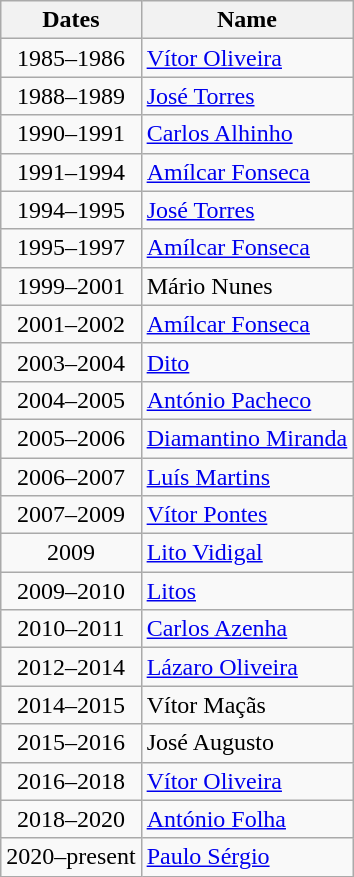<table class="wikitable">
<tr>
<th>Dates</th>
<th>Name</th>
</tr>
<tr>
<td align="center">1985–1986</td>
<td> <a href='#'>Vítor Oliveira</a></td>
</tr>
<tr>
<td align="center">1988–1989</td>
<td> <a href='#'>José Torres</a></td>
</tr>
<tr>
<td align="center">1990–1991</td>
<td> <a href='#'>Carlos Alhinho</a></td>
</tr>
<tr>
<td align="center">1991–1994</td>
<td> <a href='#'>Amílcar Fonseca</a></td>
</tr>
<tr>
<td align="center">1994–1995</td>
<td> <a href='#'>José Torres</a></td>
</tr>
<tr>
<td align="center">1995–1997</td>
<td> <a href='#'>Amílcar Fonseca</a></td>
</tr>
<tr>
<td align="center">1999–2001</td>
<td> Mário Nunes</td>
</tr>
<tr>
<td align="center">2001–2002</td>
<td> <a href='#'>Amílcar Fonseca</a></td>
</tr>
<tr>
<td align="center">2003–2004</td>
<td> <a href='#'>Dito</a></td>
</tr>
<tr>
<td align="center">2004–2005</td>
<td> <a href='#'>António Pacheco</a></td>
</tr>
<tr>
<td align="center">2005–2006</td>
<td> <a href='#'>Diamantino Miranda</a></td>
</tr>
<tr>
<td align="center">2006–2007</td>
<td> <a href='#'>Luís Martins</a></td>
</tr>
<tr>
<td align="center">2007–2009</td>
<td> <a href='#'>Vítor Pontes</a></td>
</tr>
<tr>
<td align="center">2009</td>
<td> <a href='#'>Lito Vidigal</a></td>
</tr>
<tr>
<td align="center">2009–2010</td>
<td> <a href='#'>Litos</a></td>
</tr>
<tr>
<td align="center">2010–2011</td>
<td> <a href='#'>Carlos Azenha</a></td>
</tr>
<tr>
<td align="center">2012–2014</td>
<td> <a href='#'>Lázaro Oliveira</a></td>
</tr>
<tr>
<td align="center">2014–2015</td>
<td> Vítor Maçãs</td>
</tr>
<tr>
<td align="center">2015–2016</td>
<td> José Augusto</td>
</tr>
<tr>
<td align="center">2016–2018</td>
<td> <a href='#'>Vítor Oliveira</a></td>
</tr>
<tr>
<td align="center">2018–2020</td>
<td> <a href='#'>António Folha</a></td>
</tr>
<tr>
<td align="center">2020–present</td>
<td> <a href='#'>Paulo Sérgio</a></td>
</tr>
</table>
